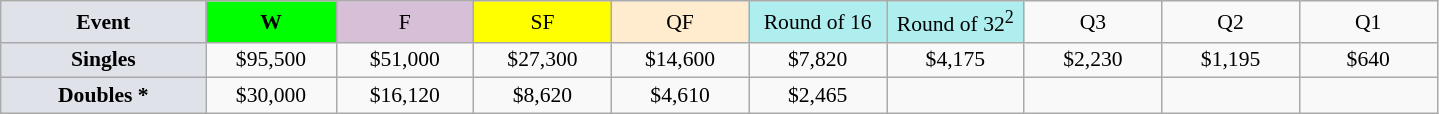<table class=wikitable style=font-size:90%;text-align:center>
<tr>
<td style="width:130px; background:#dfe2e9;"><strong>Event</strong></td>
<td style="width:80px; background:lime;"><strong>W</strong></td>
<td style="width:85px; background:thistle;">F</td>
<td style="width:85px; background:#ff0;">SF</td>
<td style="width:85px; background:#ffebcd;">QF</td>
<td style="width:85px; background:#afeeee;">Round of 16</td>
<td style="width:85px; background:#afeeee;">Round of 32<sup>2</sup></td>
<td width=85>Q3</td>
<td width=85>Q2</td>
<td width=85>Q1</td>
</tr>
<tr>
<td style="background:#dfe2e9;"><strong>Singles</strong></td>
<td>$95,500</td>
<td>$51,000</td>
<td>$27,300</td>
<td>$14,600</td>
<td>$7,820</td>
<td>$4,175</td>
<td>$2,230</td>
<td>$1,195</td>
<td>$640</td>
</tr>
<tr>
<td style="background:#dfe2e9;"><strong>Doubles *</strong></td>
<td>$30,000</td>
<td>$16,120</td>
<td>$8,620</td>
<td>$4,610</td>
<td>$2,465</td>
<td></td>
<td></td>
<td></td>
<td></td>
</tr>
</table>
